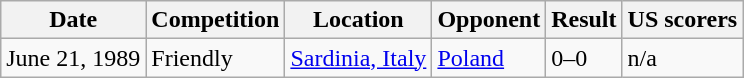<table class="wikitable">
<tr>
<th>Date</th>
<th>Competition</th>
<th>Location</th>
<th>Opponent</th>
<th>Result</th>
<th>US scorers</th>
</tr>
<tr>
<td>June 21, 1989</td>
<td>Friendly</td>
<td><a href='#'>Sardinia, Italy</a></td>
<td><a href='#'>Poland</a></td>
<td>0–0</td>
<td>n/a</td>
</tr>
</table>
